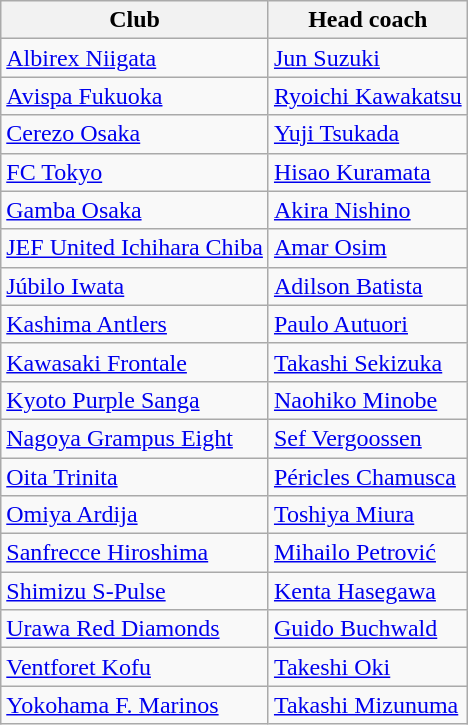<table class="wikitable sortable" style="text-align: left;">
<tr>
<th>Club</th>
<th>Head coach</th>
</tr>
<tr>
<td><a href='#'>Albirex Niigata</a></td>
<td> <a href='#'>Jun Suzuki</a></td>
</tr>
<tr>
<td><a href='#'>Avispa Fukuoka</a></td>
<td> <a href='#'>Ryoichi Kawakatsu</a></td>
</tr>
<tr>
<td><a href='#'>Cerezo Osaka</a></td>
<td> <a href='#'>Yuji Tsukada</a></td>
</tr>
<tr>
<td><a href='#'>FC Tokyo</a></td>
<td> <a href='#'>Hisao Kuramata</a></td>
</tr>
<tr>
<td><a href='#'>Gamba Osaka</a></td>
<td> <a href='#'>Akira Nishino</a></td>
</tr>
<tr>
<td><a href='#'>JEF United Ichihara Chiba</a></td>
<td> <a href='#'>Amar Osim</a></td>
</tr>
<tr>
<td><a href='#'>Júbilo Iwata</a></td>
<td> <a href='#'>Adilson Batista</a></td>
</tr>
<tr>
<td><a href='#'>Kashima Antlers</a></td>
<td> <a href='#'>Paulo Autuori</a></td>
</tr>
<tr>
<td><a href='#'>Kawasaki Frontale</a></td>
<td> <a href='#'>Takashi Sekizuka</a></td>
</tr>
<tr>
<td><a href='#'>Kyoto Purple Sanga</a></td>
<td> <a href='#'>Naohiko Minobe</a></td>
</tr>
<tr>
<td><a href='#'>Nagoya Grampus Eight</a></td>
<td> <a href='#'>Sef Vergoossen</a></td>
</tr>
<tr>
<td><a href='#'>Oita Trinita</a></td>
<td> <a href='#'>Péricles Chamusca</a></td>
</tr>
<tr>
<td><a href='#'>Omiya Ardija</a></td>
<td> <a href='#'>Toshiya Miura</a></td>
</tr>
<tr>
<td><a href='#'>Sanfrecce Hiroshima</a></td>
<td> <a href='#'>Mihailo Petrović</a></td>
</tr>
<tr>
<td><a href='#'>Shimizu S-Pulse</a></td>
<td> <a href='#'>Kenta Hasegawa</a></td>
</tr>
<tr>
<td><a href='#'>Urawa Red Diamonds</a></td>
<td> <a href='#'>Guido Buchwald</a></td>
</tr>
<tr>
<td><a href='#'>Ventforet Kofu</a></td>
<td> <a href='#'>Takeshi Oki</a></td>
</tr>
<tr>
<td><a href='#'>Yokohama F. Marinos</a></td>
<td> <a href='#'>Takashi Mizunuma</a></td>
</tr>
</table>
